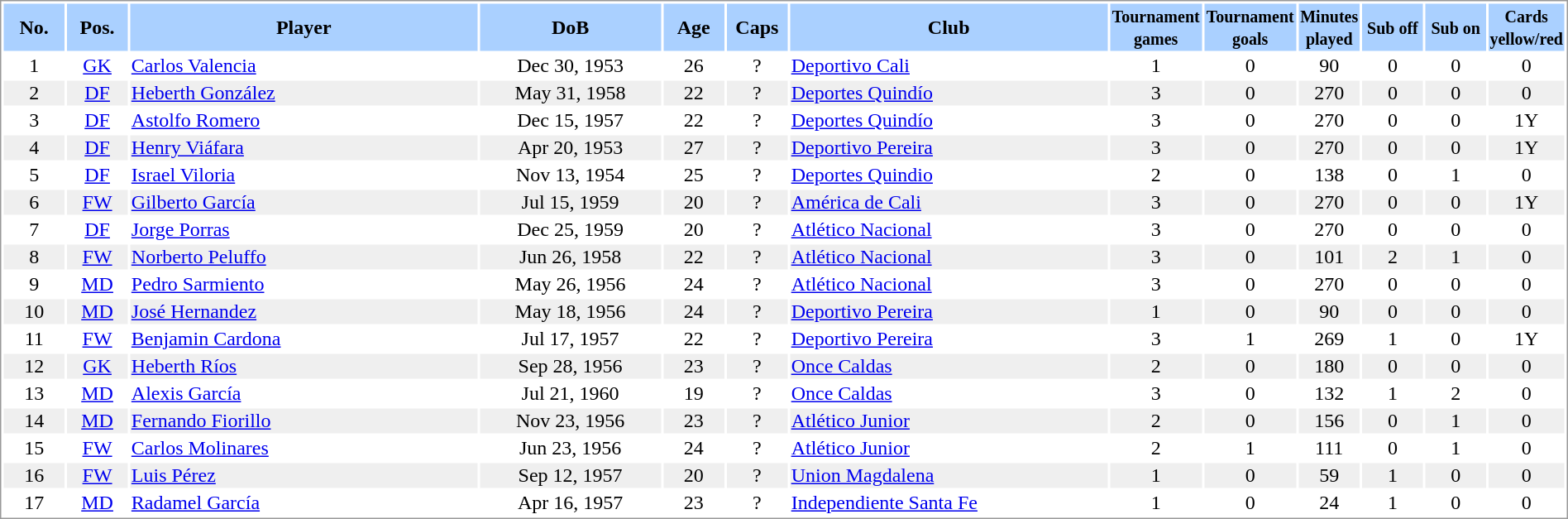<table border="0" width="100%" style="border: 1px solid #999; background-color:#FFFFFF; text-align:center">
<tr align="center" bgcolor="#AAD0FF">
<th width=4%>No.</th>
<th width=4%>Pos.</th>
<th width=23%>Player</th>
<th width=12%>DoB</th>
<th width=4%>Age</th>
<th width=4%>Caps</th>
<th width=21%>Club</th>
<th width=6%><small>Tournament<br>games</small></th>
<th width=6%><small>Tournament<br>goals</small></th>
<th width=4%><small>Minutes<br>played</small></th>
<th width=4%><small>Sub off</small></th>
<th width=4%><small>Sub on</small></th>
<th width=4%><small>Cards<br>yellow/red</small></th>
</tr>
<tr>
<td>1</td>
<td><a href='#'>GK</a></td>
<td align="left"><a href='#'>Carlos Valencia</a></td>
<td>Dec 30, 1953</td>
<td>26</td>
<td>?</td>
<td align="left"> <a href='#'>Deportivo Cali</a></td>
<td>1</td>
<td>0</td>
<td>90</td>
<td>0</td>
<td>0</td>
<td>0</td>
</tr>
<tr bgcolor="#EFEFEF">
<td>2</td>
<td><a href='#'>DF</a></td>
<td align="left"><a href='#'>Heberth González</a></td>
<td>May 31, 1958</td>
<td>22</td>
<td>?</td>
<td align="left"> <a href='#'>Deportes Quindío</a></td>
<td>3</td>
<td>0</td>
<td>270</td>
<td>0</td>
<td>0</td>
<td>0</td>
</tr>
<tr>
<td>3</td>
<td><a href='#'>DF</a></td>
<td align="left"><a href='#'>Astolfo Romero</a></td>
<td>Dec 15, 1957</td>
<td>22</td>
<td>?</td>
<td align="left"> <a href='#'>Deportes Quindío</a></td>
<td>3</td>
<td>0</td>
<td>270</td>
<td>0</td>
<td>0</td>
<td>1Y</td>
</tr>
<tr bgcolor="#EFEFEF">
<td>4</td>
<td><a href='#'>DF</a></td>
<td align="left"><a href='#'>Henry Viáfara</a></td>
<td>Apr 20, 1953</td>
<td>27</td>
<td>?</td>
<td align="left"> <a href='#'>Deportivo Pereira</a></td>
<td>3</td>
<td>0</td>
<td>270</td>
<td>0</td>
<td>0</td>
<td>1Y</td>
</tr>
<tr>
<td>5</td>
<td><a href='#'>DF</a></td>
<td align="left"><a href='#'>Israel Viloria</a></td>
<td>Nov 13, 1954</td>
<td>25</td>
<td>?</td>
<td align="left"> <a href='#'>Deportes Quindio</a></td>
<td>2</td>
<td>0</td>
<td>138</td>
<td>0</td>
<td>1</td>
<td>0</td>
</tr>
<tr bgcolor="#EFEFEF">
<td>6</td>
<td><a href='#'>FW</a></td>
<td align="left"><a href='#'>Gilberto García</a></td>
<td>Jul 15, 1959</td>
<td>20</td>
<td>?</td>
<td align="left"> <a href='#'>América de Cali</a></td>
<td>3</td>
<td>0</td>
<td>270</td>
<td>0</td>
<td>0</td>
<td>1Y</td>
</tr>
<tr>
<td>7</td>
<td><a href='#'>DF</a></td>
<td align="left"><a href='#'>Jorge Porras</a></td>
<td>Dec 25, 1959</td>
<td>20</td>
<td>?</td>
<td align="left"> <a href='#'>Atlético Nacional</a></td>
<td>3</td>
<td>0</td>
<td>270</td>
<td>0</td>
<td>0</td>
<td>0</td>
</tr>
<tr bgcolor="#EFEFEF">
<td>8</td>
<td><a href='#'>FW</a></td>
<td align="left"><a href='#'>Norberto Peluffo</a></td>
<td>Jun 26, 1958</td>
<td>22</td>
<td>?</td>
<td align="left"> <a href='#'>Atlético Nacional</a></td>
<td>3</td>
<td>0</td>
<td>101</td>
<td>2</td>
<td>1</td>
<td>0</td>
</tr>
<tr>
<td>9</td>
<td><a href='#'>MD</a></td>
<td align="left"><a href='#'>Pedro Sarmiento</a></td>
<td>May 26, 1956</td>
<td>24</td>
<td>?</td>
<td align="left"> <a href='#'>Atlético Nacional</a></td>
<td>3</td>
<td>0</td>
<td>270</td>
<td>0</td>
<td>0</td>
<td>0</td>
</tr>
<tr bgcolor="#EFEFEF">
<td>10</td>
<td><a href='#'>MD</a></td>
<td align="left"><a href='#'>José Hernandez</a></td>
<td>May 18, 1956</td>
<td>24</td>
<td>?</td>
<td align="left"> <a href='#'>Deportivo Pereira</a></td>
<td>1</td>
<td>0</td>
<td>90</td>
<td>0</td>
<td>0</td>
<td>0</td>
</tr>
<tr>
<td>11</td>
<td><a href='#'>FW</a></td>
<td align="left"><a href='#'>Benjamin Cardona</a></td>
<td>Jul 17, 1957</td>
<td>22</td>
<td>?</td>
<td align="left"> <a href='#'>Deportivo Pereira</a></td>
<td>3</td>
<td>1</td>
<td>269</td>
<td>1</td>
<td>0</td>
<td>1Y</td>
</tr>
<tr bgcolor="#EFEFEF">
<td>12</td>
<td><a href='#'>GK</a></td>
<td align="left"><a href='#'>Heberth Ríos</a></td>
<td>Sep 28, 1956</td>
<td>23</td>
<td>?</td>
<td align="left"> <a href='#'>Once Caldas</a></td>
<td>2</td>
<td>0</td>
<td>180</td>
<td>0</td>
<td>0</td>
<td>0</td>
</tr>
<tr>
<td>13</td>
<td><a href='#'>MD</a></td>
<td align="left"><a href='#'>Alexis García</a></td>
<td>Jul 21, 1960</td>
<td>19</td>
<td>?</td>
<td align="left"> <a href='#'>Once Caldas</a></td>
<td>3</td>
<td>0</td>
<td>132</td>
<td>1</td>
<td>2</td>
<td>0</td>
</tr>
<tr bgcolor="#EFEFEF">
<td>14</td>
<td><a href='#'>MD</a></td>
<td align="left"><a href='#'>Fernando Fiorillo</a></td>
<td>Nov 23, 1956</td>
<td>23</td>
<td>?</td>
<td align="left"> <a href='#'>Atlético Junior</a></td>
<td>2</td>
<td>0</td>
<td>156</td>
<td>0</td>
<td>1</td>
<td>0</td>
</tr>
<tr>
<td>15</td>
<td><a href='#'>FW</a></td>
<td align="left"><a href='#'>Carlos Molinares</a></td>
<td>Jun 23, 1956</td>
<td>24</td>
<td>?</td>
<td align="left"> <a href='#'>Atlético Junior</a></td>
<td>2</td>
<td>1</td>
<td>111</td>
<td>0</td>
<td>1</td>
<td>0</td>
</tr>
<tr bgcolor="#EFEFEF">
<td>16</td>
<td><a href='#'>FW</a></td>
<td align="left"><a href='#'>Luis Pérez</a></td>
<td>Sep 12, 1957</td>
<td>20</td>
<td>?</td>
<td align="left"> <a href='#'>Union Magdalena</a></td>
<td>1</td>
<td>0</td>
<td>59</td>
<td>1</td>
<td>0</td>
<td>0</td>
</tr>
<tr>
<td>17</td>
<td><a href='#'>MD</a></td>
<td align="left"><a href='#'>Radamel García</a></td>
<td>Apr 16, 1957</td>
<td>23</td>
<td>?</td>
<td align="left"> <a href='#'>Independiente Santa Fe</a></td>
<td>1</td>
<td>0</td>
<td>24</td>
<td>1</td>
<td>0</td>
<td>0</td>
</tr>
</table>
